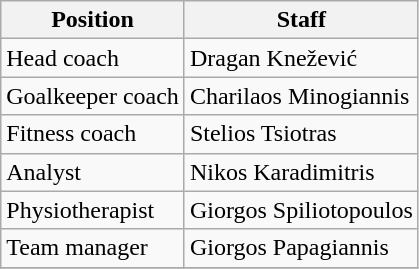<table class="wikitable">
<tr>
<th>Position</th>
<th>Staff</th>
</tr>
<tr>
<td>Head coach</td>
<td> Dragan Knežević</td>
</tr>
<tr>
<td>Goalkeeper coach</td>
<td> Charilaos Minogiannis</td>
</tr>
<tr>
<td>Fitness coach</td>
<td> Stelios Tsiotras</td>
</tr>
<tr>
<td>Analyst</td>
<td> Nikos Karadimitris</td>
</tr>
<tr>
<td>Physiotherapist</td>
<td> Giorgos Spiliotopoulos</td>
</tr>
<tr>
<td>Team manager</td>
<td> Giorgos Papagiannis</td>
</tr>
<tr>
</tr>
</table>
